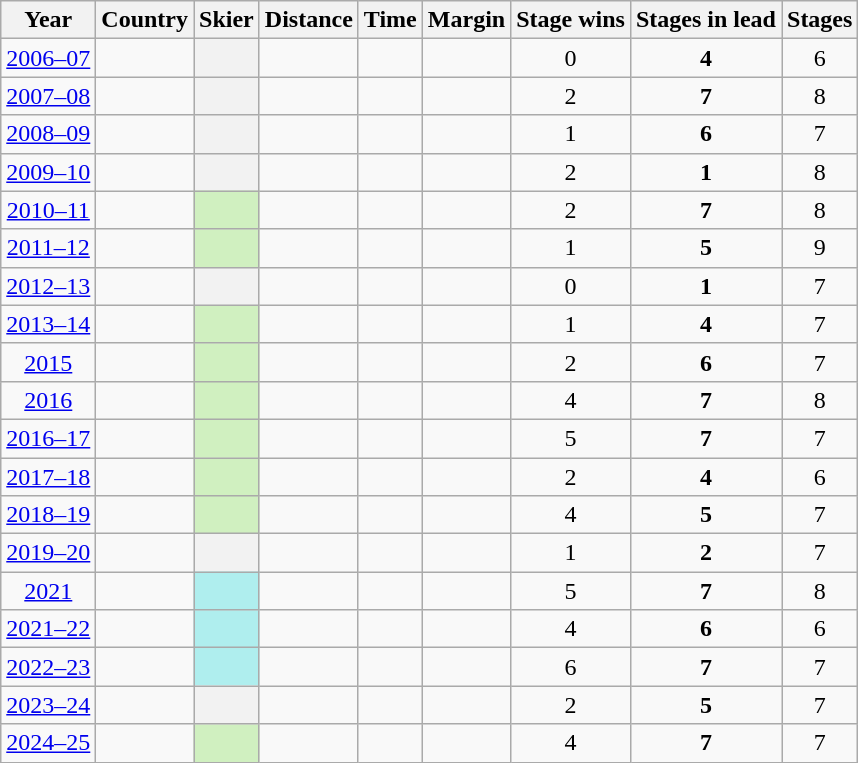<table class="wikitable plainrowheaders sortable">
<tr>
<th scope=col>Year</th>
<th scope=col>Country</th>
<th scope=col>Skier</th>
<th scope=col>Distance</th>
<th scope=col>Time</th>
<th scope=col>Margin</th>
<th scope=col>Stage wins</th>
<th scope=col>Stages in lead</th>
<th scope=col>Stages</th>
</tr>
<tr>
<td align=center><a href='#'>2006–07</a></td>
<td></td>
<th scope=row></th>
<td></td>
<td align=right></td>
<td align=right></td>
<td align=center>0</td>
<td align=center><strong>4</strong></td>
<td align=center>6</td>
</tr>
<tr>
<td align=center><a href='#'>2007–08</a></td>
<td></td>
<th scope=row></th>
<td></td>
<td align=right></td>
<td align=right></td>
<td align=center>2</td>
<td align=center><strong>7</strong></td>
<td align=center>8</td>
</tr>
<tr>
<td align=center><a href='#'>2008–09</a></td>
<td></td>
<th scope=row></th>
<td></td>
<td align=right></td>
<td align=right></td>
<td align=center>1</td>
<td align=center><strong>6</strong></td>
<td align=center>7</td>
</tr>
<tr>
<td align=center><a href='#'>2009–10</a></td>
<td></td>
<th scope=row></th>
<td></td>
<td align=right></td>
<td align=right></td>
<td align=center>2</td>
<td align=center><strong>1</strong></td>
<td align=center>8</td>
</tr>
<tr>
<td align=center><a href='#'>2010–11</a></td>
<td></td>
<th scope=row style=background:#D0F0C0><sup></sup></th>
<td></td>
<td align=right></td>
<td align=right></td>
<td align=center>2</td>
<td align=center><strong>7</strong></td>
<td align=center>8</td>
</tr>
<tr>
<td align=center><a href='#'>2011–12</a></td>
<td></td>
<th scope=row style=background:#D0F0C0><sup></sup></th>
<td></td>
<td align=right></td>
<td align=right></td>
<td align=center>1</td>
<td align=center><strong>5</strong></td>
<td align=center>9</td>
</tr>
<tr>
<td align=center><a href='#'>2012–13</a></td>
<td></td>
<th scope=row></th>
<td></td>
<td align=right></td>
<td align=right></td>
<td align=center>0</td>
<td align=center><strong>1</strong></td>
<td align=center>7</td>
</tr>
<tr>
<td align=center><a href='#'>2013–14</a></td>
<td></td>
<th scope=row style=background:#D0F0C0><sup></sup></th>
<td></td>
<td align=right></td>
<td align=right></td>
<td align=center>1</td>
<td align=center><strong>4</strong></td>
<td align=center>7</td>
</tr>
<tr>
<td align=center><a href='#'>2015</a></td>
<td></td>
<th scope=row style=background:#D0F0C0><s></s><br> <sup></sup></th>
<td></td>
<td align=right></td>
<td align=right></td>
<td align=center>2</td>
<td align=center><strong>6</strong></td>
<td align=center>7</td>
</tr>
<tr>
<td align=center><a href='#'>2016</a></td>
<td></td>
<th scope=row style=background:#D0F0C0><sup></sup></th>
<td></td>
<td align=right></td>
<td align=right></td>
<td align=center>4</td>
<td align=center><strong>7</strong></td>
<td align=center>8</td>
</tr>
<tr>
<td align=center><a href='#'>2016–17</a></td>
<td></td>
<th scope=row style=background:#D0F0C0><sup></sup></th>
<td></td>
<td align=right></td>
<td align=right></td>
<td align=center>5</td>
<td align=center><strong>7</strong></td>
<td align=center>7</td>
</tr>
<tr>
<td align=center><a href='#'>2017–18</a></td>
<td></td>
<th scope=row style=background:#D0F0C0><sup></sup></th>
<td></td>
<td align=right></td>
<td align=right></td>
<td align=center>2</td>
<td align=center><strong>4</strong></td>
<td align=center>6</td>
</tr>
<tr>
<td align=center><a href='#'>2018–19</a></td>
<td></td>
<th scope=row style=background:#D0F0C0><sup></sup></th>
<td></td>
<td align=right></td>
<td align=right></td>
<td align=center>4</td>
<td align=center><strong>5</strong></td>
<td align=center>7</td>
</tr>
<tr>
<td align=center><a href='#'>2019–20</a></td>
<td></td>
<th scope=row></th>
<td></td>
<td align=right></td>
<td align=right></td>
<td align=center>1</td>
<td align=center><strong>2</strong></td>
<td align=center>7</td>
</tr>
<tr>
<td align=center><a href='#'>2021</a></td>
<td></td>
<th scope=row style=background:#afeeee><sup></sup></th>
<td></td>
<td align=right></td>
<td align=right></td>
<td align=center>5</td>
<td align=center><strong>7</strong></td>
<td align=center>8</td>
</tr>
<tr>
<td align=center><a href='#'>2021–22</a></td>
<td></td>
<th scope=row style=background:#afeeee><sup></sup></th>
<td></td>
<td align=right></td>
<td align=right></td>
<td align=center>4</td>
<td align=center><strong>6</strong></td>
<td align=center>6</td>
</tr>
<tr>
<td align=center><a href='#'>2022–23</a></td>
<td></td>
<th scope=row style=background:#afeeee><sup></sup></th>
<td></td>
<td align=right></td>
<td align=right></td>
<td align=center>6</td>
<td align=center><strong>7</strong></td>
<td align=center>7</td>
</tr>
<tr>
<td align=center><a href='#'>2023–24</a></td>
<td></td>
<th scope=row></th>
<td></td>
<td align=right></td>
<td align=right></td>
<td align=center>2</td>
<td align=center><strong>5</strong></td>
<td align=center>7</td>
</tr>
<tr>
<td align=center><a href='#'>2024–25</a></td>
<td></td>
<th scope=row style=background:#D0F0C0><sup></sup></th>
<td></td>
<td align=right></td>
<td align=right></td>
<td align=center>4</td>
<td align=center><strong>7</strong></td>
<td align=center>7</td>
</tr>
</table>
